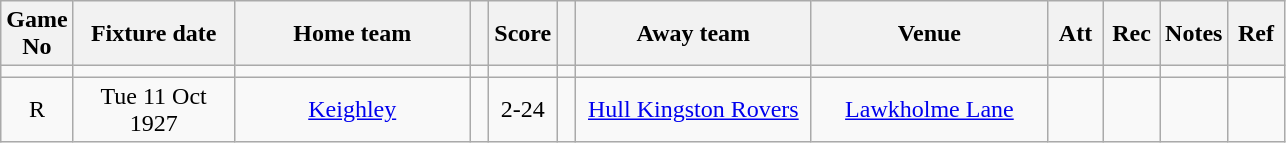<table class="wikitable" style="text-align:center;">
<tr>
<th width=20 abbr="No">Game No</th>
<th width=100 abbr="Date">Fixture date</th>
<th width=150 abbr="Home team">Home team</th>
<th width=5 abbr="space"></th>
<th width=20 abbr="Score">Score</th>
<th width=5 abbr="space"></th>
<th width=150 abbr="Away team">Away team</th>
<th width=150 abbr="Venue">Venue</th>
<th width=30 abbr="Att">Att</th>
<th width=30 abbr="Rec">Rec</th>
<th width=20 abbr="Notes">Notes</th>
<th width=30 abbr="Ref">Ref</th>
</tr>
<tr>
<td></td>
<td></td>
<td></td>
<td></td>
<td></td>
<td></td>
<td></td>
<td></td>
<td></td>
<td></td>
<td></td>
<td></td>
</tr>
<tr>
<td>R</td>
<td>Tue 11 Oct 1927</td>
<td><a href='#'>Keighley</a></td>
<td></td>
<td>2-24</td>
<td></td>
<td><a href='#'>Hull Kingston Rovers</a></td>
<td><a href='#'>Lawkholme Lane</a></td>
<td></td>
<td></td>
<td></td>
<td></td>
</tr>
</table>
